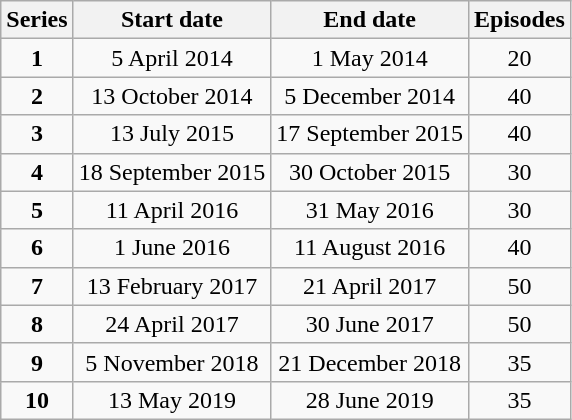<table class="wikitable" style="text-align:center;">
<tr>
<th>Series</th>
<th>Start date</th>
<th>End date</th>
<th>Episodes</th>
</tr>
<tr>
<td><strong>1</strong></td>
<td>5 April 2014</td>
<td>1 May 2014</td>
<td>20</td>
</tr>
<tr>
<td><strong>2</strong></td>
<td>13 October 2014</td>
<td>5 December 2014</td>
<td>40</td>
</tr>
<tr>
<td><strong>3</strong></td>
<td>13 July 2015</td>
<td>17 September 2015</td>
<td>40</td>
</tr>
<tr>
<td><strong>4</strong></td>
<td>18 September 2015</td>
<td>30 October 2015</td>
<td>30</td>
</tr>
<tr>
<td><strong>5</strong></td>
<td>11 April 2016</td>
<td>31 May 2016</td>
<td>30</td>
</tr>
<tr>
<td><strong>6</strong></td>
<td>1 June 2016</td>
<td>11 August 2016</td>
<td>40</td>
</tr>
<tr>
<td><strong>7</strong></td>
<td>13 February 2017</td>
<td>21 April 2017</td>
<td>50</td>
</tr>
<tr>
<td><strong>8</strong></td>
<td>24 April 2017</td>
<td>30 June 2017</td>
<td>50</td>
</tr>
<tr>
<td><strong>9</strong></td>
<td>5 November 2018</td>
<td>21 December 2018</td>
<td>35</td>
</tr>
<tr>
<td><strong>10</strong></td>
<td>13 May 2019</td>
<td>28 June 2019</td>
<td>35</td>
</tr>
</table>
